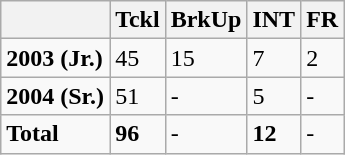<table class="wikitable">
<tr>
<th></th>
<th>Tckl</th>
<th>BrkUp</th>
<th>INT</th>
<th>FR</th>
</tr>
<tr>
<td><strong>2003 (Jr.)</strong></td>
<td>45</td>
<td>15</td>
<td>7</td>
<td>2</td>
</tr>
<tr>
<td><strong>2004 (Sr.)</strong></td>
<td>51</td>
<td>-</td>
<td>5</td>
<td>-</td>
</tr>
<tr>
<td><strong>Total</strong></td>
<td><strong>96</strong></td>
<td>-</td>
<td><strong>12</strong></td>
<td>-</td>
</tr>
</table>
